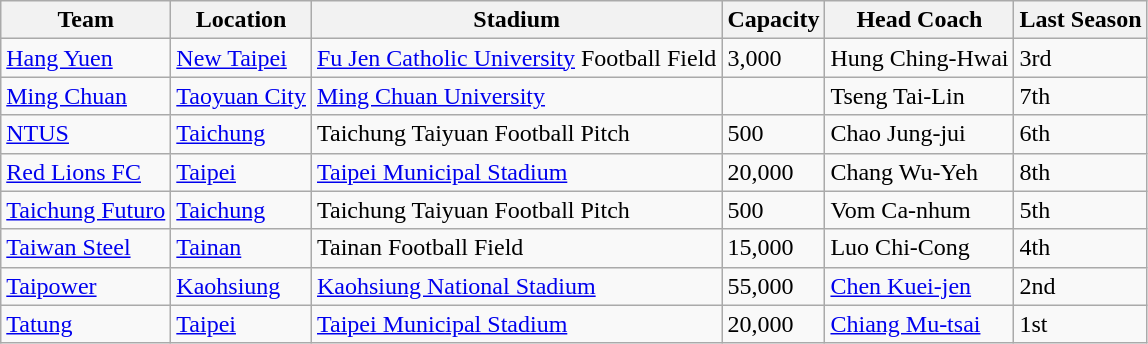<table class="wikitable sortable">
<tr>
<th>Team</th>
<th>Location</th>
<th>Stadium</th>
<th>Capacity</th>
<th>Head Coach</th>
<th>Last Season</th>
</tr>
<tr>
<td><a href='#'>Hang Yuen</a></td>
<td><a href='#'>New Taipei</a></td>
<td><a href='#'>Fu Jen Catholic University</a> Football Field</td>
<td>3,000</td>
<td>Hung Ching-Hwai</td>
<td>3rd</td>
</tr>
<tr>
<td><a href='#'>Ming Chuan</a></td>
<td><a href='#'>Taoyuan City</a></td>
<td><a href='#'>Ming Chuan University</a></td>
<td></td>
<td>Tseng Tai-Lin</td>
<td>7th</td>
</tr>
<tr>
<td><a href='#'>NTUS</a></td>
<td><a href='#'>Taichung</a></td>
<td>Taichung Taiyuan Football Pitch</td>
<td>500</td>
<td>Chao Jung-jui</td>
<td>6th</td>
</tr>
<tr>
<td><a href='#'>Red Lions FC</a></td>
<td><a href='#'>Taipei</a></td>
<td><a href='#'>Taipei Municipal Stadium</a></td>
<td>20,000</td>
<td>Chang Wu-Yeh</td>
<td>8th</td>
</tr>
<tr>
<td><a href='#'>Taichung Futuro</a></td>
<td><a href='#'>Taichung</a></td>
<td>Taichung Taiyuan Football Pitch</td>
<td>500</td>
<td>Vom Ca-nhum</td>
<td>5th</td>
</tr>
<tr>
<td><a href='#'>Taiwan Steel</a></td>
<td><a href='#'>Tainan</a></td>
<td>Tainan Football Field</td>
<td>15,000</td>
<td>Luo Chi-Cong</td>
<td>4th</td>
</tr>
<tr>
<td><a href='#'>Taipower</a></td>
<td><a href='#'>Kaohsiung</a></td>
<td><a href='#'>Kaohsiung National Stadium</a></td>
<td>55,000</td>
<td><a href='#'>Chen Kuei-jen</a></td>
<td>2nd</td>
</tr>
<tr>
<td><a href='#'>Tatung</a></td>
<td><a href='#'>Taipei</a></td>
<td><a href='#'>Taipei Municipal Stadium</a></td>
<td>20,000</td>
<td><a href='#'>Chiang Mu-tsai</a></td>
<td>1st</td>
</tr>
</table>
